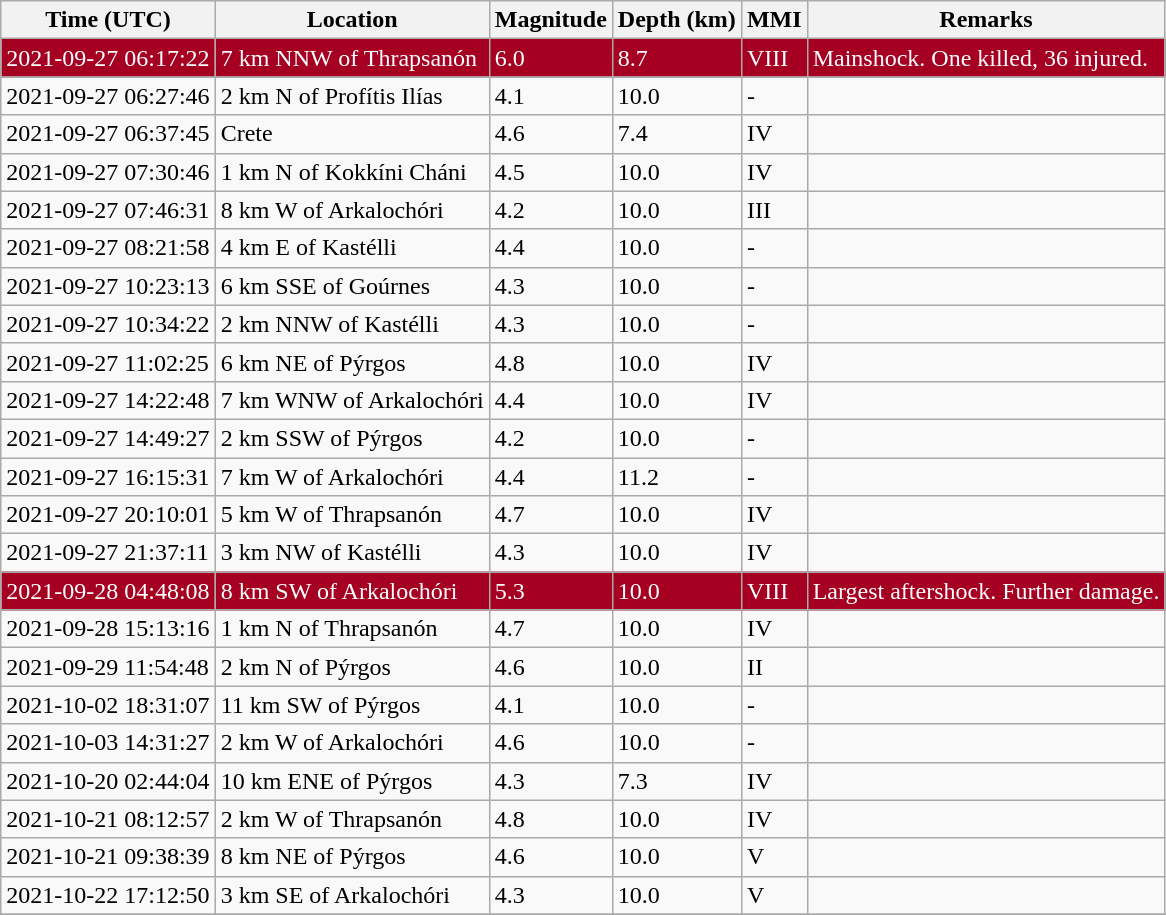<table class="wikitable style="font-size:90%; line-height:1.3em">
<tr>
<th>Time (UTC)</th>
<th>Location</th>
<th>Magnitude</th>
<th>Depth (km)</th>
<th>MMI</th>
<th>Remarks</th>
</tr>
<tr style="background:#a50021; color:#fff">
<td>2021-09-27 06:17:22</td>
<td>7 km NNW of Thrapsanón</td>
<td>6.0</td>
<td>8.7</td>
<td>VIII</td>
<td>Mainshock. One killed, 36 injured.</td>
</tr>
<tr>
<td>2021-09-27 06:27:46</td>
<td>2 km N of Profítis Ilías</td>
<td>4.1</td>
<td>10.0</td>
<td>-</td>
<td></td>
</tr>
<tr>
<td>2021-09-27 06:37:45</td>
<td>Crete</td>
<td>4.6</td>
<td>7.4</td>
<td>IV</td>
<td></td>
</tr>
<tr>
<td>2021-09-27 07:30:46</td>
<td>1 km N of Kokkíni Cháni</td>
<td>4.5</td>
<td>10.0</td>
<td>IV</td>
<td></td>
</tr>
<tr>
<td>2021-09-27 07:46:31</td>
<td>8 km W of Arkalochóri</td>
<td>4.2</td>
<td>10.0</td>
<td>III</td>
<td></td>
</tr>
<tr>
<td>2021-09-27 08:21:58</td>
<td>4 km E of Kastélli</td>
<td>4.4</td>
<td>10.0</td>
<td>-</td>
<td></td>
</tr>
<tr>
<td>2021-09-27 10:23:13</td>
<td>6 km SSE of Goúrnes</td>
<td>4.3</td>
<td>10.0</td>
<td>-</td>
<td></td>
</tr>
<tr>
<td>2021-09-27 10:34:22</td>
<td>2 km NNW of Kastélli</td>
<td>4.3</td>
<td>10.0</td>
<td>-</td>
<td></td>
</tr>
<tr>
<td>2021-09-27 11:02:25</td>
<td>6 km NE of Pýrgos</td>
<td>4.8</td>
<td>10.0</td>
<td>IV</td>
<td></td>
</tr>
<tr>
<td>2021-09-27 14:22:48</td>
<td>7 km WNW of Arkalochóri</td>
<td>4.4</td>
<td>10.0</td>
<td>IV</td>
<td></td>
</tr>
<tr>
<td>2021-09-27 14:49:27</td>
<td>2 km SSW of Pýrgos</td>
<td>4.2</td>
<td>10.0</td>
<td>-</td>
<td></td>
</tr>
<tr>
<td>2021-09-27 16:15:31</td>
<td>7 km W of Arkalochóri</td>
<td>4.4</td>
<td>11.2</td>
<td>-</td>
<td></td>
</tr>
<tr>
<td>2021-09-27 20:10:01</td>
<td>5 km W of Thrapsanón</td>
<td>4.7</td>
<td>10.0</td>
<td>IV</td>
<td></td>
</tr>
<tr>
<td>2021-09-27 21:37:11</td>
<td>3 km NW of Kastélli</td>
<td>4.3</td>
<td>10.0</td>
<td>IV</td>
<td></td>
</tr>
<tr style="background:#a50021; color:#fff">
<td>2021-09-28 04:48:08</td>
<td>8 km SW of Arkalochóri</td>
<td>5.3</td>
<td>10.0</td>
<td>VIII</td>
<td>Largest aftershock. Further damage.</td>
</tr>
<tr>
<td>2021-09-28 15:13:16</td>
<td>1 km N of Thrapsanón</td>
<td>4.7</td>
<td>10.0</td>
<td>IV</td>
<td></td>
</tr>
<tr>
<td>2021-09-29 11:54:48</td>
<td>2 km N of Pýrgos</td>
<td>4.6</td>
<td>10.0</td>
<td>II</td>
<td></td>
</tr>
<tr>
<td>2021-10-02 18:31:07</td>
<td>11 km SW of Pýrgos</td>
<td>4.1</td>
<td>10.0</td>
<td>-</td>
<td></td>
</tr>
<tr>
<td>2021-10-03 14:31:27</td>
<td>2 km W of Arkalochóri</td>
<td>4.6</td>
<td>10.0</td>
<td>-</td>
<td></td>
</tr>
<tr>
<td>2021-10-20 02:44:04</td>
<td>10 km ENE of Pýrgos</td>
<td>4.3</td>
<td>7.3</td>
<td>IV</td>
<td></td>
</tr>
<tr>
<td>2021-10-21 08:12:57</td>
<td>2 km W of Thrapsanón</td>
<td>4.8</td>
<td>10.0</td>
<td>IV</td>
<td></td>
</tr>
<tr>
<td>2021-10-21 09:38:39</td>
<td>8 km NE of Pýrgos</td>
<td>4.6</td>
<td>10.0</td>
<td>V</td>
<td></td>
</tr>
<tr>
<td>2021-10-22 17:12:50</td>
<td>3 km SE of Arkalochóri</td>
<td>4.3</td>
<td>10.0</td>
<td>V</td>
<td></td>
</tr>
<tr>
</tr>
</table>
